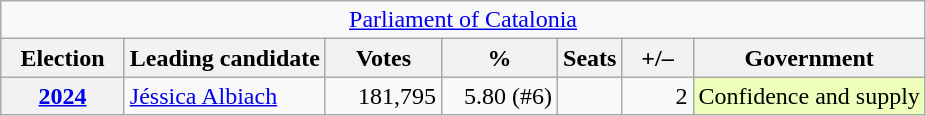<table class="wikitable" style="text-align:right;">
<tr>
<td colspan="8" align="center"><a href='#'>Parliament of Catalonia</a></td>
</tr>
<tr>
<th width="75">Election</th>
<th>Leading candidate</th>
<th width="70">Votes</th>
<th width="70">%</th>
<th>Seats</th>
<th width="40">+/–</th>
<th>Government</th>
</tr>
<tr>
<th><a href='#'>2024</a></th>
<td align="left"><a href='#'>Jéssica Albiach</a></td>
<td>181,795</td>
<td>5.80 (#6)</td>
<td></td>
<td>2</td>
<td style="background:#efb;" align="center">Confidence and supply</td>
</tr>
</table>
